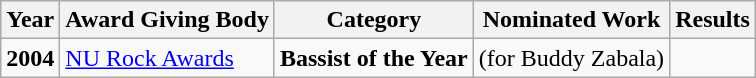<table class="wikitable">
<tr>
<th>Year</th>
<th>Award Giving Body</th>
<th>Category</th>
<th>Nominated Work</th>
<th>Results</th>
</tr>
<tr>
<td><strong>2004</strong></td>
<td><a href='#'>NU Rock Awards</a></td>
<td><strong>Bassist of the Year</strong></td>
<td>(for Buddy Zabala)</td>
<td></td>
</tr>
</table>
